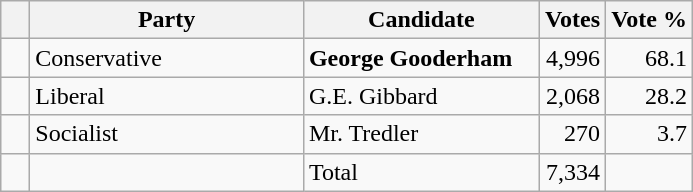<table class="wikitable">
<tr>
<th></th>
<th scope="col" width="175">Party</th>
<th scope="col" width="150">Candidate</th>
<th>Votes</th>
<th>Vote %</th>
</tr>
<tr>
<td>   </td>
<td>Conservative</td>
<td><strong>George Gooderham</strong></td>
<td align=right>4,996</td>
<td align=right>68.1</td>
</tr>
<tr>
<td>   </td>
<td>Liberal</td>
<td>G.E. Gibbard</td>
<td align=right>2,068</td>
<td align=right>28.2</td>
</tr>
<tr>
<td>   </td>
<td>Socialist</td>
<td>Mr. Tredler</td>
<td align=right>270</td>
<td align=right>3.7</td>
</tr>
<tr>
<td></td>
<td></td>
<td>Total</td>
<td align=right>7,334</td>
<td></td>
</tr>
</table>
